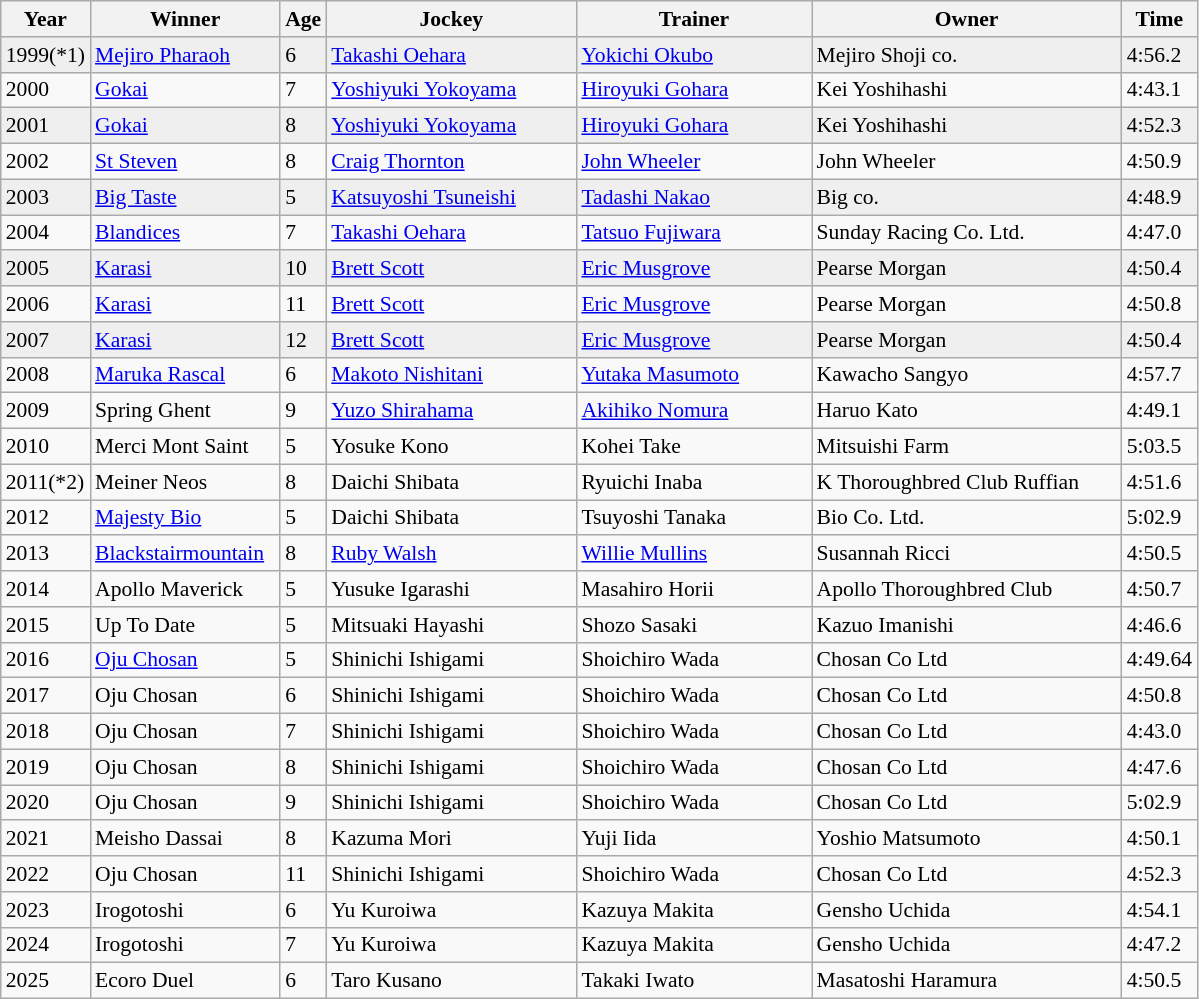<table class="wikitable sortable" style="font-size:90%">
<tr>
<th style="width:36px">Year<br></th>
<th style="width:120px">Winner<br></th>
<th>Age<br></th>
<th style="width:160px">Jockey<br></th>
<th style="width:150px">Trainer<br></th>
<th style="width:200px">Owner<br></th>
<th>Time<br></th>
</tr>
<tr bgcolor="#EFEFEF">
<td>1999(*1)</td>
<td><a href='#'>Mejiro Pharaoh</a></td>
<td>6</td>
<td><a href='#'>Takashi Oehara</a></td>
<td><a href='#'>Yokichi Okubo</a></td>
<td>Mejiro Shoji co.</td>
<td>4:56.2</td>
</tr>
<tr>
<td>2000</td>
<td><a href='#'>Gokai</a></td>
<td>7</td>
<td><a href='#'>Yoshiyuki Yokoyama</a></td>
<td><a href='#'>Hiroyuki Gohara</a></td>
<td>Kei Yoshihashi</td>
<td>4:43.1</td>
</tr>
<tr bgcolor="#EFEFEF">
<td>2001</td>
<td><a href='#'>Gokai</a></td>
<td>8</td>
<td><a href='#'>Yoshiyuki Yokoyama</a></td>
<td><a href='#'>Hiroyuki Gohara</a></td>
<td>Kei Yoshihashi</td>
<td>4:52.3</td>
</tr>
<tr>
<td>2002</td>
<td><a href='#'>St Steven</a></td>
<td>8</td>
<td><a href='#'>Craig Thornton</a></td>
<td><a href='#'>John Wheeler</a></td>
<td>John Wheeler</td>
<td>4:50.9</td>
</tr>
<tr bgcolor="#EFEFEF">
<td>2003</td>
<td><a href='#'>Big Taste</a></td>
<td>5</td>
<td><a href='#'>Katsuyoshi Tsuneishi</a></td>
<td><a href='#'>Tadashi Nakao</a></td>
<td>Big co.</td>
<td>4:48.9</td>
</tr>
<tr>
<td>2004</td>
<td><a href='#'>Blandices</a></td>
<td>7</td>
<td><a href='#'>Takashi Oehara</a></td>
<td><a href='#'>Tatsuo Fujiwara</a></td>
<td>Sunday Racing Co. Ltd.</td>
<td>4:47.0</td>
</tr>
<tr bgcolor="#EFEFEF">
<td>2005</td>
<td><a href='#'>Karasi</a></td>
<td>10</td>
<td><a href='#'>Brett Scott</a></td>
<td><a href='#'>Eric Musgrove</a></td>
<td>Pearse Morgan</td>
<td>4:50.4</td>
</tr>
<tr>
<td>2006</td>
<td><a href='#'>Karasi</a></td>
<td>11</td>
<td><a href='#'>Brett Scott</a></td>
<td><a href='#'>Eric Musgrove</a></td>
<td>Pearse Morgan</td>
<td>4:50.8</td>
</tr>
<tr bgcolor="#EFEFEF">
<td>2007</td>
<td><a href='#'>Karasi</a></td>
<td>12</td>
<td><a href='#'>Brett Scott</a></td>
<td><a href='#'>Eric Musgrove</a></td>
<td>Pearse Morgan</td>
<td>4:50.4</td>
</tr>
<tr>
<td>2008</td>
<td><a href='#'>Maruka Rascal</a></td>
<td>6</td>
<td><a href='#'>Makoto Nishitani</a></td>
<td><a href='#'>Yutaka Masumoto</a></td>
<td>Kawacho Sangyo</td>
<td>4:57.7</td>
</tr>
<tr>
<td>2009</td>
<td>Spring Ghent</td>
<td>9</td>
<td><a href='#'>Yuzo Shirahama</a></td>
<td><a href='#'>Akihiko Nomura</a></td>
<td>Haruo Kato</td>
<td>4:49.1</td>
</tr>
<tr>
<td>2010</td>
<td>Merci Mont Saint</td>
<td>5</td>
<td>Yosuke Kono</td>
<td>Kohei Take</td>
<td>Mitsuishi Farm</td>
<td>5:03.5</td>
</tr>
<tr>
<td>2011(*2)</td>
<td>Meiner Neos</td>
<td>8</td>
<td>Daichi Shibata</td>
<td>Ryuichi Inaba</td>
<td>K Thoroughbred Club Ruffian</td>
<td>4:51.6</td>
</tr>
<tr>
<td>2012</td>
<td><a href='#'>Majesty Bio</a></td>
<td>5</td>
<td>Daichi Shibata</td>
<td>Tsuyoshi Tanaka</td>
<td>Bio Co. Ltd.</td>
<td>5:02.9</td>
</tr>
<tr>
<td>2013</td>
<td><a href='#'>Blackstairmountain</a></td>
<td>8</td>
<td><a href='#'>Ruby Walsh</a></td>
<td><a href='#'>Willie Mullins</a></td>
<td>Susannah Ricci</td>
<td>4:50.5</td>
</tr>
<tr>
<td>2014</td>
<td>Apollo Maverick</td>
<td>5</td>
<td>Yusuke Igarashi</td>
<td>Masahiro Horii</td>
<td>Apollo Thoroughbred Club</td>
<td>4:50.7</td>
</tr>
<tr>
<td>2015</td>
<td>Up To Date</td>
<td>5</td>
<td>Mitsuaki Hayashi</td>
<td>Shozo Sasaki</td>
<td>Kazuo Imanishi</td>
<td>4:46.6</td>
</tr>
<tr>
<td>2016</td>
<td><a href='#'>Oju Chosan</a></td>
<td>5</td>
<td>Shinichi Ishigami</td>
<td>Shoichiro Wada</td>
<td>Chosan Co Ltd</td>
<td>4:49.64</td>
</tr>
<tr>
<td>2017</td>
<td>Oju Chosan</td>
<td>6</td>
<td>Shinichi Ishigami</td>
<td>Shoichiro Wada</td>
<td>Chosan Co Ltd</td>
<td>4:50.8</td>
</tr>
<tr>
<td>2018</td>
<td>Oju Chosan</td>
<td>7</td>
<td>Shinichi Ishigami</td>
<td>Shoichiro Wada</td>
<td>Chosan Co Ltd</td>
<td>4:43.0</td>
</tr>
<tr>
<td>2019</td>
<td>Oju Chosan</td>
<td>8</td>
<td>Shinichi Ishigami</td>
<td>Shoichiro Wada</td>
<td>Chosan Co Ltd</td>
<td>4:47.6</td>
</tr>
<tr>
<td>2020</td>
<td>Oju Chosan</td>
<td>9</td>
<td>Shinichi Ishigami</td>
<td>Shoichiro Wada</td>
<td>Chosan Co Ltd</td>
<td>5:02.9</td>
</tr>
<tr>
<td>2021</td>
<td>Meisho Dassai</td>
<td>8</td>
<td>Kazuma Mori</td>
<td>Yuji Iida</td>
<td>Yoshio Matsumoto</td>
<td>4:50.1</td>
</tr>
<tr>
<td>2022</td>
<td>Oju Chosan</td>
<td>11</td>
<td>Shinichi Ishigami</td>
<td>Shoichiro Wada</td>
<td>Chosan Co Ltd</td>
<td>4:52.3</td>
</tr>
<tr>
<td>2023</td>
<td>Irogotoshi</td>
<td>6</td>
<td>Yu Kuroiwa</td>
<td>Kazuya Makita</td>
<td>Gensho Uchida</td>
<td>4:54.1</td>
</tr>
<tr>
<td>2024</td>
<td>Irogotoshi</td>
<td>7</td>
<td>Yu Kuroiwa</td>
<td>Kazuya Makita</td>
<td>Gensho Uchida</td>
<td>4:47.2</td>
</tr>
<tr>
<td>2025</td>
<td>Ecoro Duel</td>
<td>6</td>
<td>Taro Kusano</td>
<td>Takaki Iwato</td>
<td>Masatoshi Haramura</td>
<td>4:50.5</td>
</tr>
</table>
